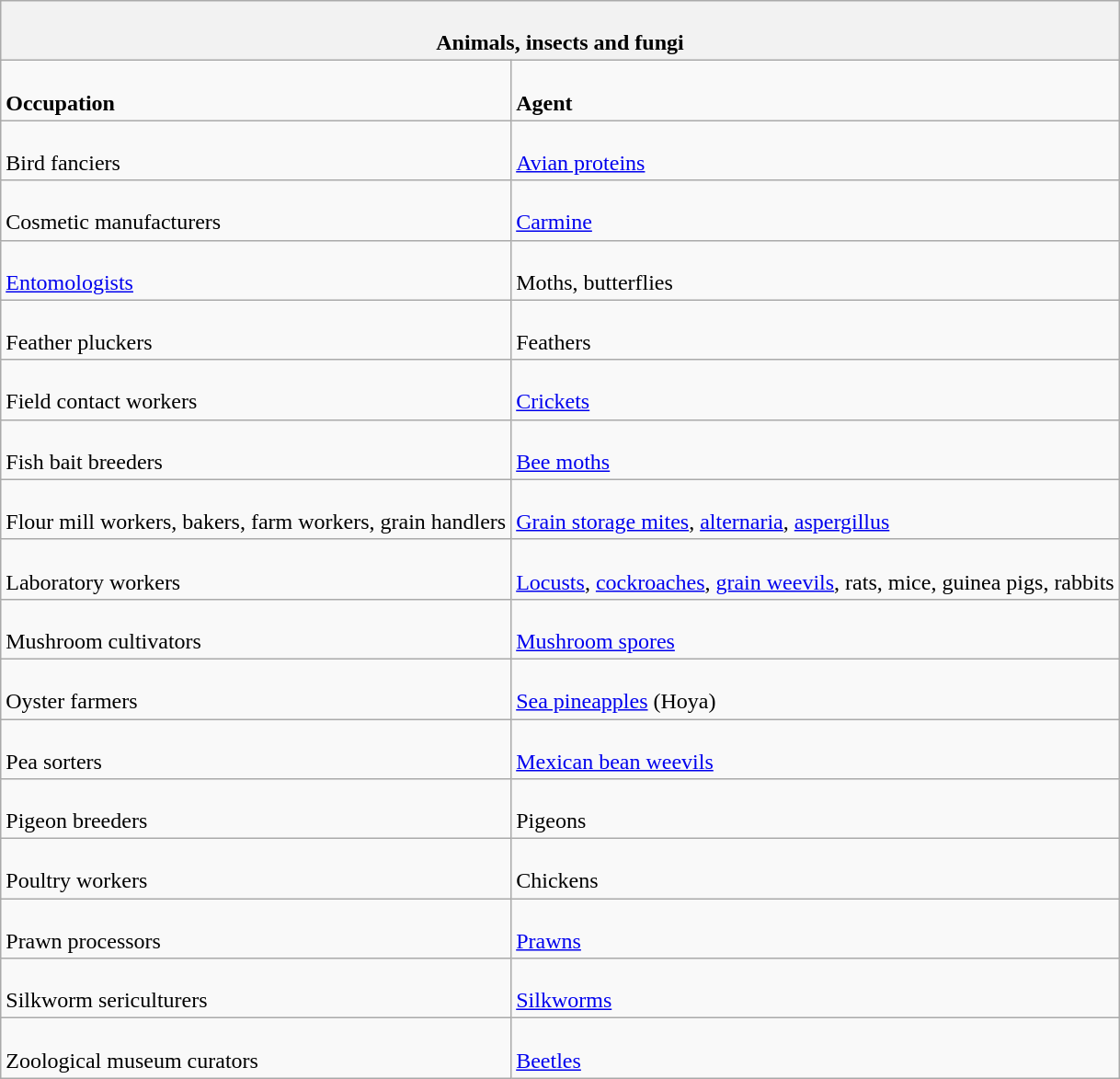<table class="wikitable">
<tr>
<th colspan=2><br><strong>Animals, insects and fungi</strong></th>
</tr>
<tr>
<td><br><strong>Occupation</strong></td>
<td><br><strong>Agent</strong></td>
</tr>
<tr>
<td><br>Bird fanciers</td>
<td><br><a href='#'>Avian proteins</a></td>
</tr>
<tr>
<td><br>Cosmetic manufacturers</td>
<td><br><a href='#'>Carmine</a></td>
</tr>
<tr>
<td><br><a href='#'>Entomologists</a></td>
<td><br>Moths, butterflies</td>
</tr>
<tr>
<td><br>Feather pluckers</td>
<td><br>Feathers</td>
</tr>
<tr>
<td><br>Field contact workers</td>
<td><br><a href='#'>Crickets</a></td>
</tr>
<tr>
<td><br>Fish bait breeders</td>
<td><br><a href='#'>Bee moths</a></td>
</tr>
<tr>
<td><br>Flour mill workers, bakers, farm workers, grain handlers</td>
<td><br><a href='#'>Grain storage mites</a>, <a href='#'>alternaria</a>, <a href='#'>aspergillus</a></td>
</tr>
<tr>
<td><br>Laboratory workers</td>
<td><br><a href='#'>Locusts</a>, <a href='#'>cockroaches</a>, <a href='#'>grain weevils</a>, rats, mice, guinea pigs, rabbits</td>
</tr>
<tr>
<td><br>Mushroom cultivators</td>
<td><br><a href='#'>Mushroom spores</a></td>
</tr>
<tr>
<td><br>Oyster farmers</td>
<td><br><a href='#'>Sea pineapples</a> (Hoya)</td>
</tr>
<tr>
<td><br>Pea sorters</td>
<td><br><a href='#'>Mexican bean weevils</a></td>
</tr>
<tr>
<td><br>Pigeon breeders</td>
<td><br>Pigeons</td>
</tr>
<tr>
<td><br>Poultry workers</td>
<td><br>Chickens</td>
</tr>
<tr>
<td><br>Prawn processors</td>
<td><br><a href='#'>Prawns</a></td>
</tr>
<tr>
<td><br>Silkworm sericulturers</td>
<td><br><a href='#'>Silkworms</a></td>
</tr>
<tr>
<td><br>Zoological museum curators</td>
<td><br><a href='#'>Beetles</a></td>
</tr>
</table>
